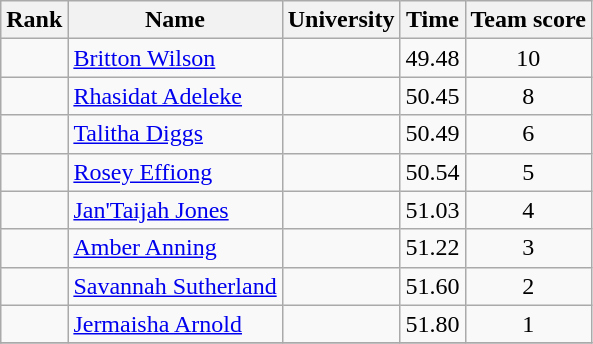<table class="wikitable sortable" style="text-align:center">
<tr>
<th>Rank</th>
<th>Name</th>
<th>University</th>
<th>Time</th>
<th>Team score</th>
</tr>
<tr>
<td></td>
<td align=left> <a href='#'>Britton Wilson</a></td>
<td></td>
<td>49.48</td>
<td>10</td>
</tr>
<tr>
<td></td>
<td align=left> <a href='#'>Rhasidat Adeleke</a></td>
<td></td>
<td>50.45</td>
<td>8</td>
</tr>
<tr>
<td></td>
<td align=left> <a href='#'>Talitha Diggs</a></td>
<td></td>
<td>50.49</td>
<td>6</td>
</tr>
<tr>
<td></td>
<td align=left> <a href='#'>Rosey Effiong</a></td>
<td></td>
<td>50.54</td>
<td>5</td>
</tr>
<tr>
<td></td>
<td align=left> <a href='#'>Jan'Taijah Jones</a></td>
<td></td>
<td>51.03</td>
<td>4</td>
</tr>
<tr>
<td></td>
<td align=left> <a href='#'>Amber Anning</a></td>
<td></td>
<td>51.22</td>
<td>3</td>
</tr>
<tr>
<td></td>
<td align=left> <a href='#'>Savannah Sutherland</a></td>
<td></td>
<td>51.60</td>
<td>2</td>
</tr>
<tr>
<td></td>
<td align=left> <a href='#'>Jermaisha Arnold</a></td>
<td></td>
<td>51.80</td>
<td>1</td>
</tr>
<tr>
</tr>
</table>
